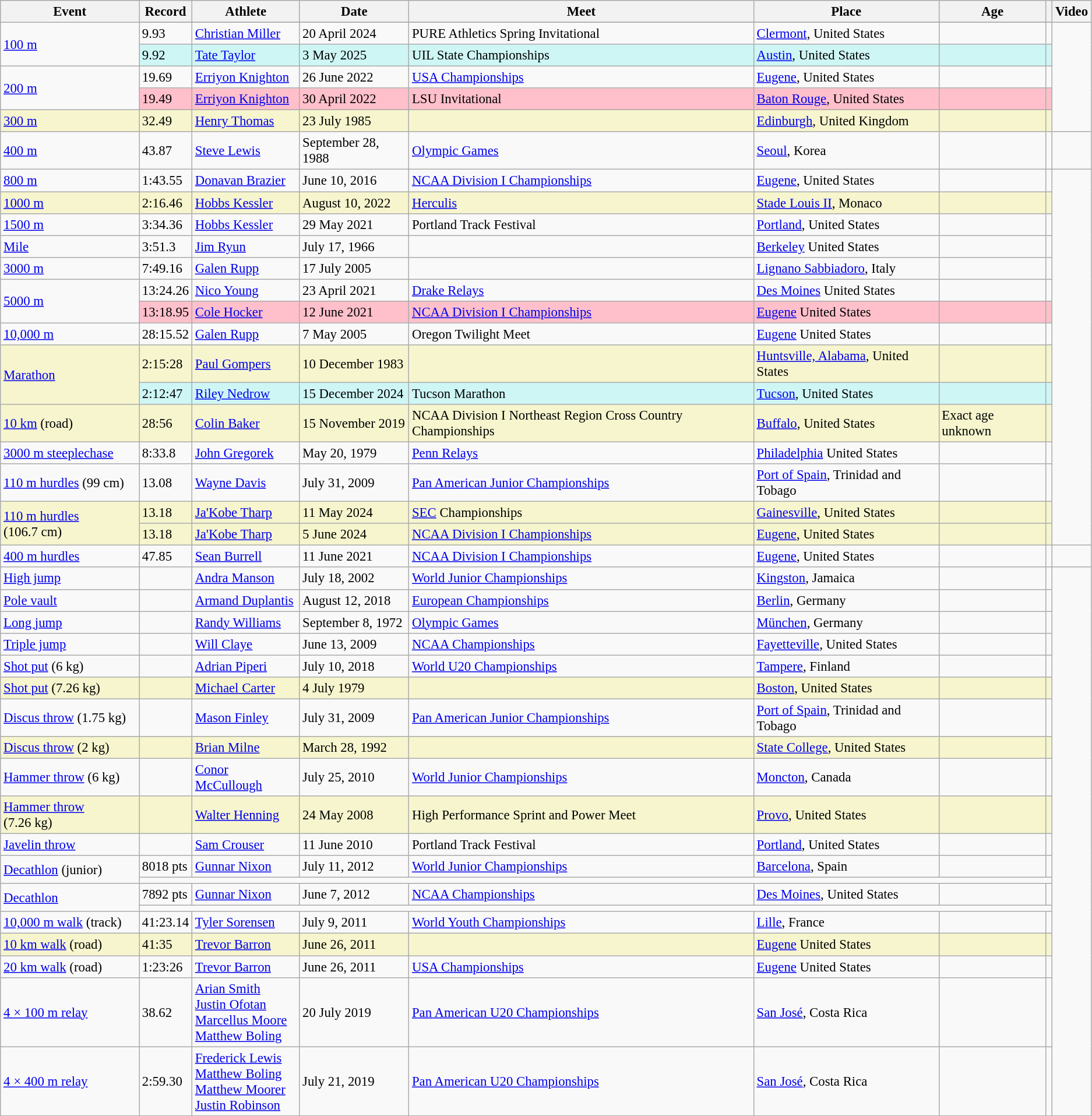<table class="wikitable" style="font-size:95%;">
<tr>
<th>Event</th>
<th>Record</th>
<th>Athlete</th>
<th>Date</th>
<th>Meet</th>
<th>Place</th>
<th>Age</th>
<th></th>
<th>Video</th>
</tr>
<tr>
<td rowspan=3><a href='#'>100 m</a></td>
</tr>
<tr>
<td>9.93 </td>
<td><a href='#'>Christian Miller</a></td>
<td>20 April 2024</td>
<td>PURE Athletics Spring Invitational</td>
<td><a href='#'>Clermont</a>, United States</td>
<td></td>
<td></td>
</tr>
<tr style="background:#cef6f5;">
<td>9.92 </td>
<td><a href='#'>Tate Taylor</a></td>
<td>3 May 2025</td>
<td>UIL State Championships</td>
<td><a href='#'>Austin</a>, United States</td>
<td></td>
<td></td>
</tr>
<tr>
<td rowspan=2><a href='#'>200 m</a></td>
<td>19.69 </td>
<td><a href='#'>Erriyon Knighton</a></td>
<td>26 June 2022</td>
<td><a href='#'>USA Championships</a></td>
<td><a href='#'>Eugene</a>, United States</td>
<td></td>
<td></td>
</tr>
<tr style="background:pink;">
<td>19.49 </td>
<td><a href='#'>Erriyon Knighton</a></td>
<td>30 April 2022</td>
<td>LSU Invitational</td>
<td><a href='#'>Baton Rouge</a>, United States</td>
<td></td>
<td></td>
</tr>
<tr style="background:#f6F5CE;">
<td><a href='#'>300 m</a></td>
<td>32.49</td>
<td><a href='#'>Henry Thomas</a></td>
<td>23 July 1985</td>
<td></td>
<td><a href='#'>Edinburgh</a>, United Kingdom</td>
<td></td>
<td></td>
</tr>
<tr>
<td><a href='#'>400 m</a></td>
<td>43.87</td>
<td><a href='#'>Steve Lewis</a></td>
<td>September 28, 1988</td>
<td><a href='#'>Olympic Games</a></td>
<td><a href='#'>Seoul</a>, Korea</td>
<td></td>
<td></td>
<td></td>
</tr>
<tr>
<td><a href='#'>800 m</a></td>
<td>1:43.55</td>
<td><a href='#'>Donavan Brazier</a></td>
<td>June 10, 2016</td>
<td><a href='#'>NCAA Division I Championships</a></td>
<td><a href='#'>Eugene</a>, United States</td>
<td></td>
<td></td>
</tr>
<tr style="background:#f6F5CE;">
<td><a href='#'>1000 m</a></td>
<td>2:16.46</td>
<td><a href='#'>Hobbs Kessler</a></td>
<td>August 10, 2022</td>
<td><a href='#'>Herculis</a></td>
<td><a href='#'>Stade Louis II</a>, Monaco</td>
<td></td>
<td></td>
</tr>
<tr>
<td><a href='#'>1500 m</a></td>
<td>3:34.36</td>
<td><a href='#'>Hobbs Kessler</a></td>
<td>29 May 2021</td>
<td>Portland Track Festival</td>
<td><a href='#'>Portland</a>, United States</td>
<td></td>
<td></td>
</tr>
<tr>
<td><a href='#'>Mile</a></td>
<td>3:51.3</td>
<td><a href='#'>Jim Ryun</a></td>
<td>July 17, 1966</td>
<td></td>
<td><a href='#'>Berkeley</a> United States</td>
<td></td>
<td></td>
</tr>
<tr>
<td><a href='#'>3000 m</a></td>
<td>7:49.16</td>
<td><a href='#'>Galen Rupp</a></td>
<td>17 July 2005</td>
<td></td>
<td><a href='#'>Lignano Sabbiadoro</a>, Italy</td>
<td></td>
<td></td>
</tr>
<tr>
<td rowspan=2><a href='#'>5000 m</a></td>
<td>13:24.26</td>
<td><a href='#'>Nico Young</a></td>
<td>23 April 2021</td>
<td><a href='#'>Drake Relays</a></td>
<td><a href='#'>Des Moines</a> United States</td>
<td></td>
<td></td>
</tr>
<tr style="background:pink">
<td>13:18.95</td>
<td><a href='#'>Cole Hocker</a></td>
<td>12 June 2021</td>
<td><a href='#'>NCAA Division I Championships</a></td>
<td><a href='#'>Eugene</a> United States</td>
<td></td>
<td></td>
</tr>
<tr>
<td><a href='#'>10,000 m</a></td>
<td>28:15.52</td>
<td><a href='#'>Galen Rupp</a></td>
<td>7 May 2005</td>
<td>Oregon Twilight Meet</td>
<td><a href='#'>Eugene</a> United States</td>
<td></td>
<td></td>
</tr>
<tr style="background:#f6F5CE;">
<td rowspan=2><a href='#'>Marathon</a></td>
<td>2:15:28</td>
<td><a href='#'>Paul Gompers</a></td>
<td>10 December 1983</td>
<td></td>
<td><a href='#'>Huntsville, Alabama</a>, United States</td>
<td></td>
<td></td>
</tr>
<tr style="background:#cef6f5;">
<td>2:12:47</td>
<td><a href='#'>Riley Nedrow</a></td>
<td>15 December 2024</td>
<td>Tucson Marathon</td>
<td><a href='#'>Tucson</a>, United States</td>
<td></td>
<td></td>
</tr>
<tr style="background:#f6F5CE;">
<td><a href='#'>10 km</a> (road)</td>
<td>28:56</td>
<td><a href='#'>Colin Baker</a></td>
<td>15 November 2019</td>
<td>NCAA Division I Northeast Region Cross Country Championships</td>
<td><a href='#'>Buffalo</a>, United States</td>
<td>Exact age unknown</td>
<td></td>
</tr>
<tr>
<td><a href='#'>3000 m steeplechase</a></td>
<td>8:33.8</td>
<td><a href='#'>John Gregorek</a></td>
<td>May 20, 1979</td>
<td><a href='#'>Penn Relays</a></td>
<td><a href='#'>Philadelphia</a> United States</td>
<td></td>
<td></td>
</tr>
<tr>
<td><a href='#'>110 m hurdles</a> (99 cm)</td>
<td>13.08 </td>
<td><a href='#'>Wayne Davis</a></td>
<td>July 31, 2009</td>
<td><a href='#'>Pan American Junior Championships</a></td>
<td><a href='#'>Port of Spain</a>, Trinidad and Tobago</td>
<td></td>
<td></td>
</tr>
<tr style="background:#f6F5CE;">
<td rowspan=2><a href='#'>110 m hurdles</a> (106.7 cm)</td>
<td>13.18 </td>
<td><a href='#'>Ja'Kobe Tharp</a></td>
<td>11 May 2024</td>
<td><a href='#'>SEC</a> Championships</td>
<td><a href='#'>Gainesville</a>, United States</td>
<td></td>
<td></td>
</tr>
<tr style="background:#f6F5CE;">
<td>13.18 </td>
<td><a href='#'>Ja'Kobe Tharp</a></td>
<td>5 June 2024</td>
<td><a href='#'>NCAA Division I Championships</a></td>
<td><a href='#'>Eugene</a>, United States</td>
<td></td>
<td></td>
</tr>
<tr>
<td><a href='#'>400 m hurdles</a></td>
<td>47.85</td>
<td><a href='#'>Sean Burrell</a></td>
<td>11 June 2021</td>
<td><a href='#'>NCAA Division I Championships</a></td>
<td><a href='#'>Eugene</a>, United States</td>
<td></td>
<td></td>
<td></td>
</tr>
<tr>
<td><a href='#'>High jump</a></td>
<td></td>
<td><a href='#'>Andra Manson</a></td>
<td>July 18, 2002</td>
<td><a href='#'>World Junior Championships</a></td>
<td><a href='#'>Kingston</a>, Jamaica</td>
<td></td>
<td></td>
</tr>
<tr>
<td><a href='#'>Pole vault</a></td>
<td></td>
<td><a href='#'>Armand Duplantis</a></td>
<td>August 12, 2018</td>
<td><a href='#'>European Championships</a></td>
<td><a href='#'>Berlin</a>, Germany</td>
<td></td>
<td></td>
</tr>
<tr>
<td><a href='#'>Long jump</a></td>
<td> </td>
<td><a href='#'>Randy Williams</a></td>
<td>September 8, 1972</td>
<td><a href='#'>Olympic Games</a></td>
<td><a href='#'>München</a>, Germany</td>
<td></td>
<td></td>
</tr>
<tr>
<td><a href='#'>Triple jump</a></td>
<td> </td>
<td><a href='#'>Will Claye</a></td>
<td>June 13, 2009</td>
<td><a href='#'>NCAA Championships</a></td>
<td><a href='#'>Fayetteville</a>, United States</td>
<td></td>
<td></td>
</tr>
<tr>
<td><a href='#'>Shot put</a> (6 kg)</td>
<td></td>
<td><a href='#'>Adrian Piperi</a></td>
<td>July 10, 2018</td>
<td><a href='#'>World U20 Championships</a></td>
<td><a href='#'>Tampere</a>, Finland</td>
<td></td>
<td></td>
</tr>
<tr style="background:#f6F5CE;">
<td><a href='#'>Shot put</a> (7.26 kg)</td>
<td></td>
<td><a href='#'>Michael Carter</a></td>
<td>4 July 1979</td>
<td></td>
<td><a href='#'>Boston</a>, United States</td>
<td></td>
<td></td>
</tr>
<tr>
<td><a href='#'>Discus throw</a> (1.75 kg)</td>
<td></td>
<td><a href='#'>Mason Finley</a></td>
<td>July 31, 2009</td>
<td><a href='#'>Pan American Junior Championships</a></td>
<td><a href='#'>Port of Spain</a>, Trinidad and Tobago</td>
<td></td>
<td></td>
</tr>
<tr style="background:#f6F5CE;">
<td><a href='#'>Discus throw</a> (2 kg)</td>
<td></td>
<td><a href='#'>Brian Milne</a></td>
<td>March 28, 1992</td>
<td></td>
<td><a href='#'>State College</a>, United States</td>
<td></td>
<td></td>
</tr>
<tr>
<td><a href='#'>Hammer throw</a> (6 kg)</td>
<td></td>
<td><a href='#'>Conor McCullough</a></td>
<td>July 25, 2010</td>
<td><a href='#'>World Junior Championships</a></td>
<td><a href='#'>Moncton</a>, Canada</td>
<td></td>
<td></td>
</tr>
<tr style="background:#f6F5CE;">
<td><a href='#'>Hammer throw</a> (7.26 kg)</td>
<td></td>
<td><a href='#'>Walter Henning</a></td>
<td>24 May 2008</td>
<td>High Performance Sprint and Power Meet</td>
<td><a href='#'>Provo</a>, United States</td>
<td></td>
<td></td>
</tr>
<tr>
<td><a href='#'>Javelin throw</a></td>
<td></td>
<td><a href='#'>Sam Crouser</a></td>
<td>11 June 2010</td>
<td>Portland Track Festival</td>
<td><a href='#'>Portland</a>, United States</td>
<td></td>
<td></td>
</tr>
<tr>
<td rowspan=2><a href='#'>Decathlon</a> (junior)</td>
<td>8018 pts</td>
<td><a href='#'>Gunnar Nixon</a></td>
<td>July 11, 2012</td>
<td><a href='#'>World Junior Championships</a></td>
<td><a href='#'>Barcelona</a>, Spain</td>
<td></td>
<td></td>
</tr>
<tr>
<td colspan=7></td>
</tr>
<tr>
<td rowspan=2><a href='#'>Decathlon</a></td>
<td>7892 pts</td>
<td><a href='#'>Gunnar Nixon</a></td>
<td>June 7, 2012</td>
<td><a href='#'>NCAA Championships</a></td>
<td><a href='#'>Des Moines</a>, United States</td>
<td></td>
<td></td>
</tr>
<tr>
<td colspan=7></td>
</tr>
<tr>
<td><a href='#'>10,000 m walk</a> (track)</td>
<td>41:23.14</td>
<td><a href='#'>Tyler Sorensen</a></td>
<td>July 9, 2011</td>
<td><a href='#'>World Youth Championships</a></td>
<td><a href='#'>Lille</a>, France</td>
<td></td>
<td></td>
</tr>
<tr style="background:#f6F5CE;">
<td><a href='#'>10 km walk</a> (road)</td>
<td>41:35</td>
<td><a href='#'>Trevor Barron</a></td>
<td>June 26, 2011</td>
<td></td>
<td><a href='#'>Eugene</a> United States</td>
<td></td>
<td></td>
</tr>
<tr>
<td><a href='#'>20 km walk</a> (road)</td>
<td>1:23:26</td>
<td><a href='#'>Trevor Barron</a></td>
<td>June 26, 2011</td>
<td><a href='#'>USA Championships</a></td>
<td><a href='#'>Eugene</a> United States</td>
<td></td>
<td></td>
</tr>
<tr>
<td><a href='#'>4 × 100 m relay</a></td>
<td>38.62 </td>
<td><a href='#'>Arian Smith</a><br><a href='#'>Justin Ofotan</a><br><a href='#'>Marcellus Moore</a><br><a href='#'>Matthew Boling</a></td>
<td>20 July 2019</td>
<td><a href='#'>Pan American U20 Championships</a></td>
<td><a href='#'>San José</a>, Costa Rica</td>
<td><br><br><br></td>
<td></td>
</tr>
<tr>
<td><a href='#'>4 × 400 m relay</a></td>
<td>2:59.30 </td>
<td><a href='#'>Frederick Lewis</a><br><a href='#'>Matthew Boling</a><br><a href='#'>Matthew Moorer</a><br><a href='#'>Justin Robinson</a></td>
<td>July 21, 2019</td>
<td><a href='#'>Pan American U20 Championships</a></td>
<td><a href='#'>San José</a>, Costa Rica</td>
<td><br><br></td>
<td></td>
</tr>
</table>
